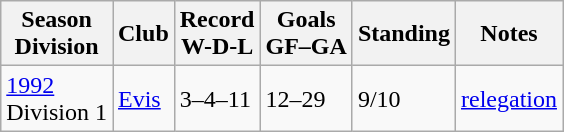<table class="wikitable">
<tr>
<th>Season<br>Division</th>
<th>Club</th>
<th>Record<br>W-D-L</th>
<th>Goals<br>GF–GA</th>
<th>Standing</th>
<th>Notes</th>
</tr>
<tr>
<td><a href='#'>1992</a><br>Division 1</td>
<td><a href='#'>Evis</a></td>
<td>3–4–11</td>
<td>12–29</td>
<td>9/10</td>
<td><a href='#'>relegation</a></td>
</tr>
</table>
